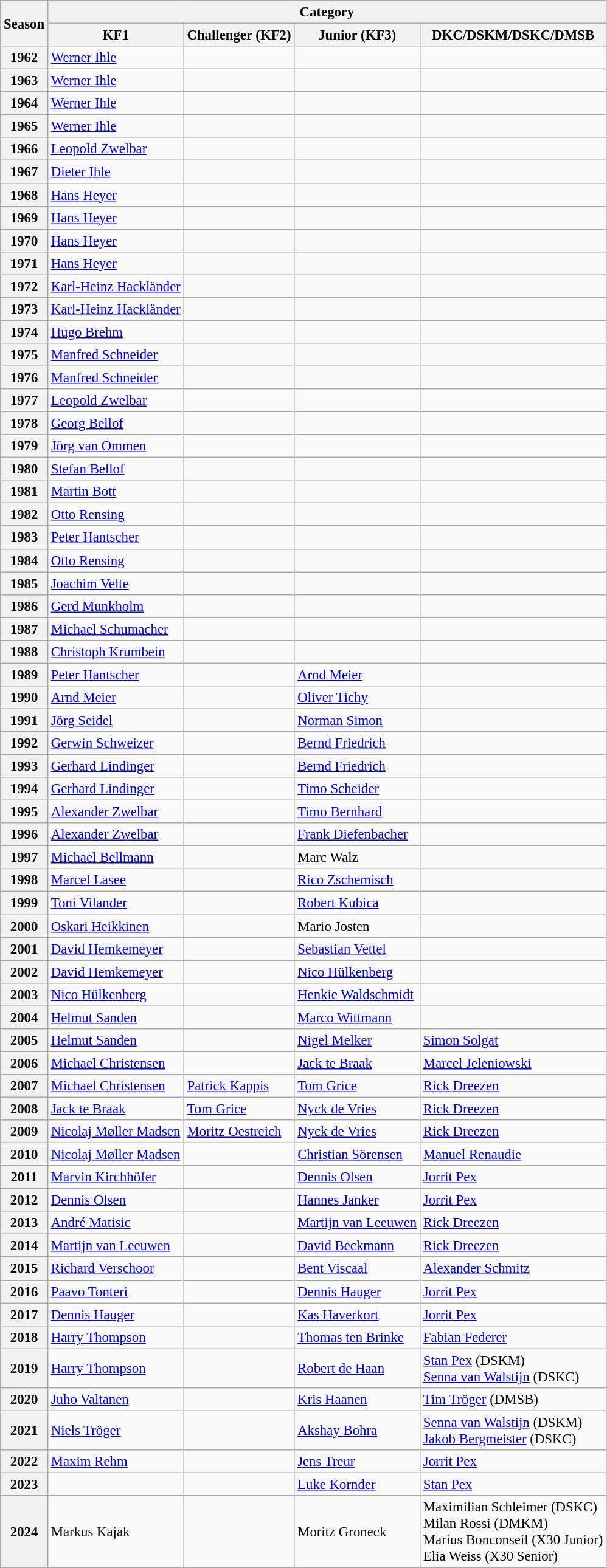<table class="wikitable" style="font-size: 95%;">
<tr>
<th rowspan=2>Season</th>
<th colspan=4>Category</th>
</tr>
<tr>
<th>KF1</th>
<th>Challenger (KF2)</th>
<th>Junior (KF3)</th>
<th>DKC/DSKM/DSKC/DMSB</th>
</tr>
<tr>
<th>1962</th>
<td> <a href='#'>Werner Ihle</a></td>
<td></td>
<td></td>
<td></td>
</tr>
<tr>
<th>1963</th>
<td> <a href='#'>Werner Ihle</a></td>
<td></td>
<td></td>
<td></td>
</tr>
<tr>
<th>1964</th>
<td> <a href='#'>Werner Ihle</a></td>
<td></td>
<td></td>
<td></td>
</tr>
<tr>
<th>1965</th>
<td> <a href='#'>Werner Ihle</a></td>
<td></td>
<td></td>
<td></td>
</tr>
<tr>
<th>1966</th>
<td> <a href='#'>Leopold Zwelbar</a></td>
<td></td>
<td></td>
<td></td>
</tr>
<tr>
<th>1967</th>
<td> <a href='#'>Dieter Ihle</a></td>
<td></td>
<td></td>
<td></td>
</tr>
<tr>
<th>1968</th>
<td> <a href='#'>Hans Heyer</a></td>
<td></td>
<td></td>
<td></td>
</tr>
<tr>
<th>1969</th>
<td> <a href='#'>Hans Heyer</a></td>
<td></td>
<td></td>
<td></td>
</tr>
<tr>
<th>1970</th>
<td> <a href='#'>Hans Heyer</a></td>
<td></td>
<td></td>
<td></td>
</tr>
<tr>
<th>1971</th>
<td> <a href='#'>Hans Heyer</a></td>
<td></td>
<td></td>
<td></td>
</tr>
<tr>
<th>1972</th>
<td> <a href='#'>Karl-Heinz Hackländer</a></td>
<td></td>
<td></td>
<td></td>
</tr>
<tr>
<th>1973</th>
<td> <a href='#'>Karl-Heinz Hackländer</a></td>
<td></td>
<td></td>
<td></td>
</tr>
<tr>
<th>1974</th>
<td> <a href='#'>Hugo Brehm</a></td>
<td></td>
<td></td>
<td></td>
</tr>
<tr>
<th>1975</th>
<td> <a href='#'>Manfred Schneider</a></td>
<td></td>
<td></td>
<td></td>
</tr>
<tr>
<th>1976</th>
<td> <a href='#'>Manfred Schneider</a></td>
<td></td>
<td></td>
<td></td>
</tr>
<tr>
<th>1977</th>
<td> <a href='#'>Leopold Zwelbar</a></td>
<td></td>
<td></td>
<td></td>
</tr>
<tr>
<th>1978</th>
<td> <a href='#'>Georg Bellof</a></td>
<td></td>
<td></td>
<td></td>
</tr>
<tr>
<th>1979</th>
<td> <a href='#'>Jörg van Ommen</a></td>
<td></td>
<td></td>
<td></td>
</tr>
<tr>
<th>1980</th>
<td> <a href='#'>Stefan Bellof</a></td>
<td></td>
<td></td>
<td></td>
</tr>
<tr>
<th>1981</th>
<td> <a href='#'>Martin Bott</a></td>
<td></td>
<td></td>
<td></td>
</tr>
<tr>
<th>1982</th>
<td> <a href='#'>Otto Rensing</a></td>
<td></td>
<td></td>
<td></td>
</tr>
<tr>
<th>1983</th>
<td> <a href='#'>Peter Hantscher</a></td>
<td></td>
<td></td>
<td></td>
</tr>
<tr>
<th>1984</th>
<td> <a href='#'>Otto Rensing</a></td>
<td></td>
<td></td>
<td></td>
</tr>
<tr>
<th>1985</th>
<td> <a href='#'>Joachim Velte</a></td>
<td></td>
<td></td>
<td></td>
</tr>
<tr>
<th>1986</th>
<td> <a href='#'>Gerd Munkholm</a></td>
<td></td>
<td></td>
<td></td>
</tr>
<tr>
<th>1987</th>
<td> <a href='#'>Michael Schumacher</a></td>
<td></td>
<td></td>
<td></td>
</tr>
<tr>
<th>1988</th>
<td> <a href='#'>Christoph Krumbein</a></td>
<td></td>
<td></td>
<td></td>
</tr>
<tr>
<th>1989</th>
<td> <a href='#'>Peter Hantscher</a></td>
<td></td>
<td> <a href='#'>Arnd Meier</a></td>
<td></td>
</tr>
<tr>
<th>1990</th>
<td> <a href='#'>Arnd Meier</a></td>
<td></td>
<td> <a href='#'>Oliver Tichy</a></td>
<td></td>
</tr>
<tr>
<th>1991</th>
<td> <a href='#'>Jörg Seidel</a></td>
<td></td>
<td> <a href='#'>Norman Simon</a></td>
<td></td>
</tr>
<tr>
<th>1992</th>
<td> <a href='#'>Gerwin Schweizer</a></td>
<td></td>
<td> <a href='#'>Bernd Friedrich</a></td>
<td></td>
</tr>
<tr>
<th>1993</th>
<td> <a href='#'>Gerhard Lindinger</a></td>
<td></td>
<td> <a href='#'>Bernd Friedrich</a></td>
<td></td>
</tr>
<tr>
<th>1994</th>
<td> <a href='#'>Gerhard Lindinger</a></td>
<td></td>
<td> <a href='#'>Timo Scheider</a></td>
<td></td>
</tr>
<tr>
<th>1995</th>
<td> <a href='#'>Alexander Zwelbar</a></td>
<td></td>
<td> <a href='#'>Timo Bernhard</a></td>
<td></td>
</tr>
<tr>
<th>1996</th>
<td> <a href='#'>Alexander Zwelbar</a></td>
<td></td>
<td> <a href='#'>Frank Diefenbacher</a></td>
<td></td>
</tr>
<tr>
<th>1997</th>
<td> <a href='#'>Michael Bellmann</a></td>
<td></td>
<td> Marc Walz</td>
<td></td>
</tr>
<tr>
<th>1998</th>
<td> <a href='#'>Marcel Lasee</a></td>
<td></td>
<td> <a href='#'>Rico Zschemisch</a></td>
<td></td>
</tr>
<tr>
<th>1999</th>
<td> <a href='#'>Toni Vilander</a></td>
<td></td>
<td> <a href='#'>Robert Kubica</a></td>
<td></td>
</tr>
<tr>
<th>2000</th>
<td> <a href='#'>Oskari Heikkinen</a></td>
<td></td>
<td> Mario Josten</td>
<td></td>
</tr>
<tr>
<th>2001</th>
<td> <a href='#'>David Hemkemeyer</a></td>
<td></td>
<td> <a href='#'>Sebastian Vettel</a></td>
<td></td>
</tr>
<tr>
<th>2002</th>
<td> <a href='#'>David Hemkemeyer</a></td>
<td></td>
<td> <a href='#'>Nico Hülkenberg</a></td>
<td></td>
</tr>
<tr>
<th>2003</th>
<td> <a href='#'>Nico Hülkenberg</a></td>
<td></td>
<td> <a href='#'>Henkie Waldschmidt</a></td>
<td></td>
</tr>
<tr>
<th>2004</th>
<td> <a href='#'>Helmut Sanden</a></td>
<td></td>
<td> <a href='#'>Marco Wittmann</a></td>
<td></td>
</tr>
<tr>
<th>2005</th>
<td> <a href='#'>Helmut Sanden</a></td>
<td></td>
<td> <a href='#'>Nigel Melker</a></td>
<td> <a href='#'>Simon Solgat</a></td>
</tr>
<tr>
<th>2006</th>
<td> <a href='#'>Michael Christensen</a></td>
<td></td>
<td> <a href='#'>Jack te Braak</a></td>
<td> <a href='#'>Marcel Jeleniowski</a></td>
</tr>
<tr>
<th>2007</th>
<td> <a href='#'>Michael Christensen</a></td>
<td> <a href='#'>Patrick Kappis</a></td>
<td> <a href='#'>Tom Grice</a></td>
<td> <a href='#'>Rick Dreezen</a></td>
</tr>
<tr>
<th>2008</th>
<td> <a href='#'>Jack te Braak</a></td>
<td> <a href='#'>Tom Grice</a></td>
<td> <a href='#'>Nyck de Vries</a></td>
<td> <a href='#'>Rick Dreezen</a></td>
</tr>
<tr>
<th>2009</th>
<td> <a href='#'>Nicolaj Møller Madsen</a></td>
<td> <a href='#'>Moritz Oestreich</a></td>
<td> <a href='#'>Nyck de Vries</a></td>
<td> <a href='#'>Rick Dreezen</a></td>
</tr>
<tr>
<th>2010</th>
<td> <a href='#'>Nicolaj Møller Madsen</a></td>
<td></td>
<td> <a href='#'>Christian Sörensen</a></td>
<td> <a href='#'>Manuel Renaudie</a></td>
</tr>
<tr>
<th>2011</th>
<td> <a href='#'>Marvin Kirchhöfer</a></td>
<td></td>
<td> <a href='#'>Dennis Olsen</a></td>
<td> <a href='#'>Jorrit Pex</a></td>
</tr>
<tr>
<th>2012</th>
<td> <a href='#'>Dennis Olsen</a></td>
<td></td>
<td> <a href='#'>Hannes Janker</a></td>
<td> <a href='#'>Jorrit Pex</a></td>
</tr>
<tr>
<th>2013</th>
<td> <a href='#'>André Matisic</a></td>
<td></td>
<td> <a href='#'>Martijn van Leeuwen</a></td>
<td> <a href='#'>Rick Dreezen</a></td>
</tr>
<tr>
<th>2014</th>
<td> <a href='#'>Martijn van Leeuwen</a></td>
<td></td>
<td> <a href='#'>David Beckmann</a></td>
<td> <a href='#'>Rick Dreezen</a></td>
</tr>
<tr>
<th>2015</th>
<td> <a href='#'>Richard Verschoor</a></td>
<td></td>
<td> <a href='#'>Bent Viscaal</a></td>
<td> <a href='#'>Alexander Schmitz</a></td>
</tr>
<tr>
<th>2016</th>
<td> <a href='#'>Paavo Tonteri</a></td>
<td></td>
<td> <a href='#'>Dennis Hauger</a></td>
<td> <a href='#'>Jorrit Pex</a></td>
</tr>
<tr>
<th>2017</th>
<td> <a href='#'>Dennis Hauger</a></td>
<td></td>
<td> <a href='#'>Kas Haverkort</a></td>
<td> <a href='#'>Jorrit Pex</a></td>
</tr>
<tr>
<th>2018</th>
<td> <a href='#'>Harry Thompson</a></td>
<td></td>
<td> <a href='#'>Thomas ten Brinke</a></td>
<td> <a href='#'>Fabian Federer</a></td>
</tr>
<tr>
<th>2019</th>
<td> <a href='#'>Harry Thompson</a></td>
<td></td>
<td> <a href='#'>Robert de Haan</a></td>
<td> <a href='#'>Stan Pex</a> (DSKM)<br> <a href='#'>Senna van Walstijn</a> (DSKC)</td>
</tr>
<tr>
<th>2020</th>
<td> <a href='#'>Juho Valtanen</a></td>
<td></td>
<td> <a href='#'>Kris Haanen</a></td>
<td> <a href='#'>Tim Tröger</a> (DMSB)</td>
</tr>
<tr>
<th>2021</th>
<td> <a href='#'>Niels Tröger</a></td>
<td></td>
<td> <a href='#'>Akshay Bohra</a></td>
<td> <a href='#'>Senna van Walstijn</a> (DSKM)<br> <a href='#'>Jakob Bergmeister</a> (DSKC)</td>
</tr>
<tr>
<th>2022</th>
<td> <a href='#'>Maxim Rehm</a></td>
<td></td>
<td> <a href='#'>Jens Treur</a></td>
<td> <a href='#'>Jorrit Pex</a></td>
</tr>
<tr>
<th>2023</th>
<td></td>
<td></td>
<td> <a href='#'>Luke Kornder</a></td>
<td> <a href='#'>Stan Pex</a></td>
</tr>
<tr>
<th>2024</th>
<td> Markus Kajak</td>
<td></td>
<td> Moritz Groneck</td>
<td> Maximilian Schleimer (DSKC)<br> Milan Rossi (DMKM)<br> Marius Bonconseil (X30 Junior)<br> Elia Weiss (X30 Senior)</td>
</tr>
</table>
